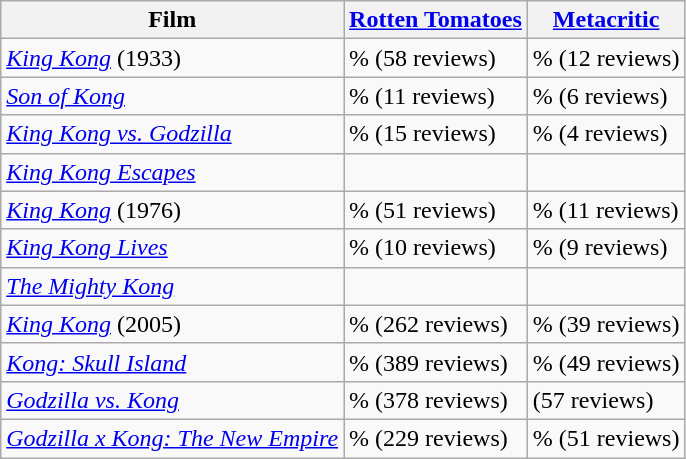<table class="wikitable sortable">
<tr>
<th>Film</th>
<th><a href='#'>Rotten Tomatoes</a></th>
<th><a href='#'>Metacritic</a></th>
</tr>
<tr>
<td><em><a href='#'>King Kong</a></em> (1933)</td>
<td>% (58 reviews)</td>
<td>% (12 reviews)</td>
</tr>
<tr>
<td><em><a href='#'>Son of Kong</a></em></td>
<td>% (11 reviews)</td>
<td>% (6 reviews)</td>
</tr>
<tr>
<td><em><a href='#'>King Kong vs. Godzilla</a></em></td>
<td>% (15 reviews)</td>
<td>% (4 reviews)</td>
</tr>
<tr>
<td><em><a href='#'>King Kong Escapes</a></em></td>
<td></td>
<td></td>
</tr>
<tr>
<td><em><a href='#'>King Kong</a></em> (1976)</td>
<td>% (51 reviews)</td>
<td>% (11 reviews)</td>
</tr>
<tr>
<td><em><a href='#'>King Kong Lives</a></em></td>
<td>% (10 reviews)</td>
<td>% (9 reviews)</td>
</tr>
<tr>
<td><em><a href='#'>The Mighty Kong</a></em></td>
<td></td>
<td></td>
</tr>
<tr>
<td><em><a href='#'>King Kong</a></em> (2005)</td>
<td>% (262 reviews)</td>
<td>% (39 reviews)</td>
</tr>
<tr>
<td><em><a href='#'>Kong: Skull Island</a></em></td>
<td>% (389 reviews)</td>
<td>% (49 reviews)</td>
</tr>
<tr>
<td><em><a href='#'>Godzilla vs. Kong</a></em></td>
<td>% (378 reviews)</td>
<td> (57 reviews)</td>
</tr>
<tr>
<td><em><a href='#'>Godzilla x Kong: The New Empire</a></em></td>
<td>% (229 reviews)</td>
<td>% (51 reviews)</td>
</tr>
</table>
